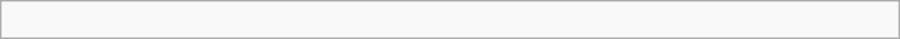<table class="wikitable" width=600px>
<tr>
<td><br></td>
</tr>
</table>
